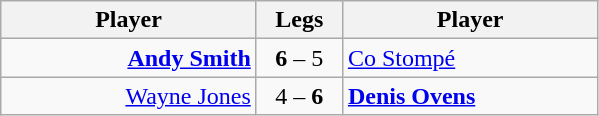<table class=wikitable style="text-align:center">
<tr>
<th width=163>Player</th>
<th width=50>Legs</th>
<th width=163>Player</th>
</tr>
<tr align=left>
<td align=right><strong><a href='#'>Andy Smith</a></strong> </td>
<td align=center><strong>6</strong> – 5</td>
<td> <a href='#'>Co Stompé</a></td>
</tr>
<tr align=left>
<td align=right><a href='#'>Wayne Jones</a> </td>
<td align=center>4 – <strong>6</strong></td>
<td> <strong><a href='#'>Denis Ovens</a></strong></td>
</tr>
</table>
